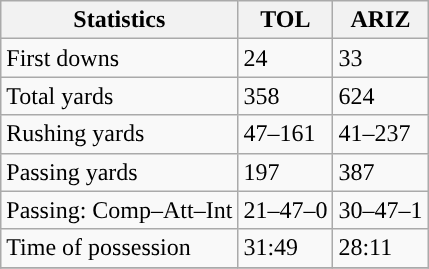<table class="wikitable" style="float: left;">
<tr>
<th>Statistics</th>
<th>TOL</th>
<th>ARIZ</th>
</tr>
<tr>
<td>First downs</td>
<td>24</td>
<td>33</td>
</tr>
<tr>
<td>Total yards</td>
<td>358</td>
<td>624</td>
</tr>
<tr>
<td>Rushing yards</td>
<td>47–161</td>
<td>41–237</td>
</tr>
<tr>
<td>Passing yards</td>
<td>197</td>
<td>387</td>
</tr>
<tr>
<td>Passing: Comp–Att–Int</td>
<td>21–47–0</td>
<td>30–47–1</td>
</tr>
<tr>
<td>Time of possession</td>
<td>31:49</td>
<td>28:11</td>
</tr>
<tr>
</tr>
</table>
